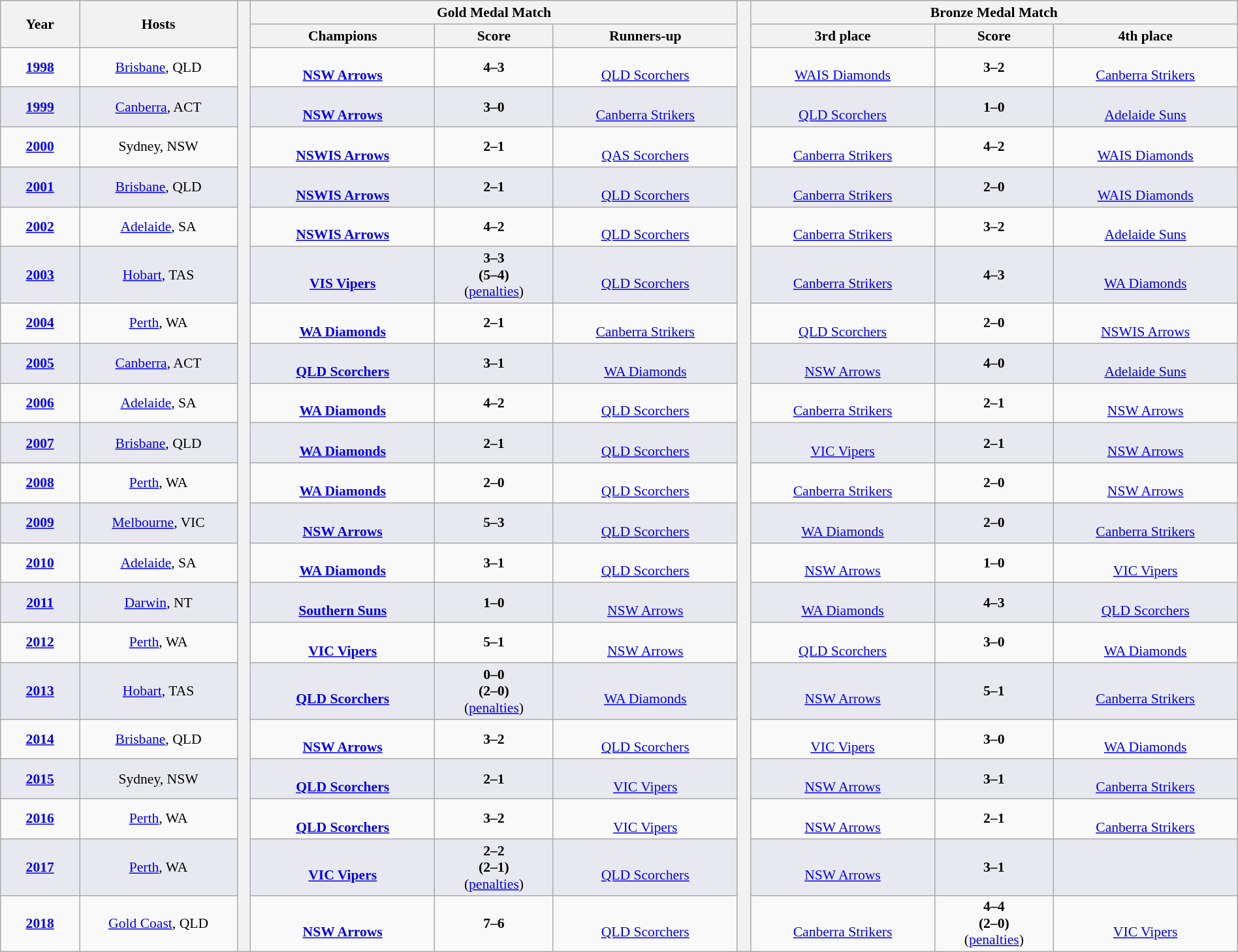<table class="wikitable" style="font-size:90%; width: 100%; text-align: center;">
<tr bgcolor=#c1d8ff>
<th rowspan=2 width=6%>Year</th>
<th rowspan=2 width=12%>Hosts</th>
<th width=1% rowspan=25 bgcolor=ffffff></th>
<th colspan=3>Gold Medal Match</th>
<th width=1% rowspan=25 bgcolor=ffffff></th>
<th colspan=3>Bronze Medal Match</th>
</tr>
<tr bgcolor=#efefef>
<th width=14%>Champions</th>
<th width=9%>Score</th>
<th width=14%>Runners-up</th>
<th width=14%>3rd place</th>
<th width=9%>Score</th>
<th width=14%>4th place</th>
</tr>
<tr>
<td><strong><a href='#'>1998</a></strong></td>
<td><a href='#'>Brisbane</a>, QLD</td>
<td><strong><br><a href='#'>NSW Arrows</a></strong></td>
<td><strong>4–3</strong></td>
<td><br><a href='#'>QLD Scorchers</a></td>
<td><br><a href='#'>WAIS Diamonds</a></td>
<td><strong>3–2</strong></td>
<td><br><a href='#'>Canberra Strikers</a></td>
</tr>
<tr bgcolor=#E8E8F0>
<td><strong><a href='#'>1999</a></strong></td>
<td><a href='#'>Canberra</a>, ACT</td>
<td><strong><br><a href='#'>NSW Arrows</a></strong></td>
<td><strong>3–0</strong></td>
<td><br><a href='#'>Canberra Strikers</a></td>
<td><br><a href='#'>QLD Scorchers</a></td>
<td><strong>1–0</strong></td>
<td><br><a href='#'>Adelaide Suns</a></td>
</tr>
<tr>
<td><strong><a href='#'>2000</a></strong></td>
<td>Sydney, NSW</td>
<td><strong><br><a href='#'>NSWIS Arrows</a></strong></td>
<td><strong>2–1</strong></td>
<td><br><a href='#'>QAS Scorchers</a></td>
<td><br><a href='#'>Canberra Strikers</a></td>
<td><strong>4–2</strong></td>
<td><br><a href='#'>WAIS Diamonds</a></td>
</tr>
<tr bgcolor=#E8E8F0>
<td><strong><a href='#'>2001</a></strong></td>
<td><a href='#'>Brisbane</a>, QLD</td>
<td><strong><br><a href='#'>NSWIS Arrows</a></strong></td>
<td><strong>2–1</strong></td>
<td><br><a href='#'>QLD Scorchers</a></td>
<td><br><a href='#'>Canberra Strikers</a></td>
<td><strong>2–0</strong></td>
<td><br><a href='#'>WAIS Diamonds</a></td>
</tr>
<tr>
<td><strong><a href='#'>2002</a></strong></td>
<td><a href='#'>Adelaide</a>, SA</td>
<td><strong><br><a href='#'>NSWIS Arrows</a></strong></td>
<td><strong>4–2</strong></td>
<td><br><a href='#'>QLD Scorchers</a></td>
<td><br><a href='#'>Canberra Strikers</a></td>
<td><strong>3–2</strong></td>
<td><br><a href='#'>Adelaide Suns</a></td>
</tr>
<tr bgcolor=#E8E8F0>
<td><strong><a href='#'>2003</a></strong></td>
<td><a href='#'>Hobart</a>, TAS</td>
<td><strong><br><a href='#'>VIS Vipers</a></strong></td>
<td><strong>3–3</strong><br><strong>(5–4)</strong><br>(<a href='#'>penalties</a>)</td>
<td><br><a href='#'>QLD Scorchers</a></td>
<td><br><a href='#'>Canberra Strikers</a></td>
<td><strong>4–3</strong></td>
<td><br><a href='#'>WA Diamonds</a></td>
</tr>
<tr>
<td><strong><a href='#'>2004</a></strong></td>
<td><a href='#'>Perth</a>, WA</td>
<td><strong><br><a href='#'>WA Diamonds</a></strong></td>
<td><strong>2–1</strong></td>
<td><br><a href='#'>Canberra Strikers</a></td>
<td><br><a href='#'>QLD Scorchers</a></td>
<td><strong>2–0</strong></td>
<td><br><a href='#'>NSWIS Arrows</a></td>
</tr>
<tr bgcolor=#E8E8F0>
<td><strong><a href='#'>2005</a></strong></td>
<td><a href='#'>Canberra</a>, ACT</td>
<td><strong><br><a href='#'>QLD Scorchers</a></strong></td>
<td><strong>3–1</strong></td>
<td><br><a href='#'>WA Diamonds</a></td>
<td><br><a href='#'>NSW Arrows</a></td>
<td><strong>4–0</strong></td>
<td><br><a href='#'>Adelaide Suns</a></td>
</tr>
<tr>
<td><strong><a href='#'>2006</a></strong></td>
<td><a href='#'>Adelaide</a>, SA</td>
<td><strong><br><a href='#'>WA Diamonds</a></strong></td>
<td><strong>4–2</strong></td>
<td><br><a href='#'>QLD Scorchers</a></td>
<td><br><a href='#'>Canberra Strikers</a></td>
<td><strong>2–1</strong></td>
<td><br><a href='#'>NSW Arrows</a></td>
</tr>
<tr bgcolor=#E8E8F0>
<td><strong><a href='#'>2007</a></strong></td>
<td><a href='#'>Brisbane</a>, QLD</td>
<td><strong><br><a href='#'>WA Diamonds</a></strong></td>
<td><strong>2–1</strong></td>
<td><br><a href='#'>QLD Scorchers</a></td>
<td><br><a href='#'>VIC Vipers</a></td>
<td><strong>2–1</strong></td>
<td><br><a href='#'>NSW Arrows</a></td>
</tr>
<tr>
<td><strong><a href='#'>2008</a></strong></td>
<td><a href='#'>Perth</a>, WA</td>
<td><strong><br><a href='#'>WA Diamonds</a></strong></td>
<td><strong>2–0</strong></td>
<td><br><a href='#'>QLD Scorchers</a></td>
<td><br><a href='#'>Canberra Strikers</a></td>
<td><strong>2–0</strong></td>
<td><br><a href='#'>NSW Arrows</a></td>
</tr>
<tr bgcolor=#E8E8F0>
<td><strong><a href='#'>2009</a></strong></td>
<td><a href='#'>Melbourne</a>, VIC</td>
<td><strong><br><a href='#'>NSW Arrows</a></strong></td>
<td><strong>5–3</strong></td>
<td><br><a href='#'>QLD Scorchers</a></td>
<td><br><a href='#'>WA Diamonds</a></td>
<td><strong>2–0</strong></td>
<td><br><a href='#'>Canberra Strikers</a></td>
</tr>
<tr>
<td><strong><a href='#'>2010</a></strong></td>
<td><a href='#'>Adelaide</a>, SA</td>
<td><strong><br><a href='#'>WA Diamonds</a></strong></td>
<td><strong>3–1</strong></td>
<td><br><a href='#'>QLD Scorchers</a></td>
<td><br><a href='#'>NSW Arrows</a></td>
<td><strong>1–0</strong></td>
<td><br><a href='#'>VIC Vipers</a></td>
</tr>
<tr bgcolor=#E8E8F0>
<td><strong><a href='#'>2011</a></strong></td>
<td><a href='#'>Darwin</a>, NT</td>
<td><strong><br><a href='#'>Southern Suns</a></strong></td>
<td><strong>1–0</strong></td>
<td><br><a href='#'>NSW Arrows</a></td>
<td><br><a href='#'>WA Diamonds</a></td>
<td><strong>4–3</strong></td>
<td><br><a href='#'>QLD Scorchers</a></td>
</tr>
<tr>
<td><strong><a href='#'>2012</a></strong></td>
<td><a href='#'>Perth</a>, WA</td>
<td><strong><br><a href='#'>VIC Vipers</a></strong></td>
<td><strong>5–1</strong></td>
<td><br><a href='#'>NSW Arrows</a></td>
<td><br><a href='#'>QLD Scorchers</a></td>
<td><strong>3–0</strong></td>
<td><br><a href='#'>WA Diamonds</a></td>
</tr>
<tr bgcolor=#E8E8F0>
<td><strong><a href='#'>2013</a></strong></td>
<td><a href='#'>Hobart</a>, TAS</td>
<td><strong><br><a href='#'>QLD Scorchers</a></strong></td>
<td><strong>0–0</strong><br><strong>(2–0)</strong><br>(<a href='#'>penalties</a>)</td>
<td><br><a href='#'>WA Diamonds</a></td>
<td><br><a href='#'>NSW Arrows</a></td>
<td><strong>5–1</strong></td>
<td><br><a href='#'>Canberra Strikers</a></td>
</tr>
<tr>
<td><strong><a href='#'>2014</a></strong></td>
<td><a href='#'>Brisbane</a>, QLD</td>
<td><strong><br><a href='#'>NSW Arrows</a></strong></td>
<td><strong>3–2</strong></td>
<td><br><a href='#'>QLD Scorchers</a></td>
<td><br><a href='#'>VIC Vipers</a></td>
<td><strong>3–0</strong></td>
<td><br><a href='#'>WA Diamonds</a></td>
</tr>
<tr bgcolor=#E8E8F0>
<td><strong><a href='#'>2015</a></strong></td>
<td>Sydney, NSW</td>
<td><strong><br><a href='#'>QLD Scorchers</a></strong></td>
<td><strong>2–1</strong></td>
<td><br><a href='#'>VIC Vipers</a></td>
<td><br><a href='#'>NSW Arrows</a></td>
<td><strong>3–1</strong></td>
<td><br><a href='#'>Canberra Strikers</a></td>
</tr>
<tr>
<td><strong><a href='#'>2016</a></strong></td>
<td><a href='#'>Perth</a>, WA</td>
<td><strong><br><a href='#'>QLD Scorchers</a></strong></td>
<td><strong>3–2</strong></td>
<td><br><a href='#'>VIC Vipers</a></td>
<td><br><a href='#'>NSW Arrows</a></td>
<td><strong>2–1</strong></td>
<td><br><a href='#'>Canberra Strikers</a></td>
</tr>
<tr bgcolor=#E8E8F0>
<td><strong><a href='#'>2017</a></strong></td>
<td><a href='#'>Perth</a>, WA</td>
<td><strong><br><a href='#'>VIC Vipers</a></strong></td>
<td><strong>2–2</strong><br><strong>(2–1)</strong><br>(<a href='#'>penalties</a>)</td>
<td><br><a href='#'>QLD Scorchers</a></td>
<td><br><a href='#'>NSW Arrows</a></td>
<td><strong>3–1</strong></td>
<td></td>
</tr>
<tr>
<td><strong><a href='#'>2018</a></strong></td>
<td><a href='#'>Gold Coast</a>, QLD</td>
<td><strong><br><a href='#'>NSW Arrows</a></strong></td>
<td><strong>7–6</strong></td>
<td><br><a href='#'>QLD Scorchers</a></td>
<td><br><a href='#'>Canberra Strikers</a></td>
<td><strong>4–4</strong><br><strong>(2–0)</strong><br>(<a href='#'>penalties</a>)</td>
<td><br><a href='#'>VIC Vipers</a></td>
</tr>
</table>
